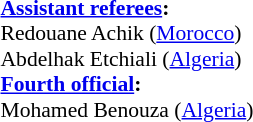<table width=100% style="font-size: 90%">
<tr>
<td><br><strong><a href='#'>Assistant referees</a>:</strong>
<br>Redouane Achik (<a href='#'>Morocco</a>)
<br>Abdelhak Etchiali (<a href='#'>Algeria</a>)
<br><strong><a href='#'>Fourth official</a>:</strong>
<br>Mohamed Benouza (<a href='#'>Algeria</a>)</td>
</tr>
</table>
